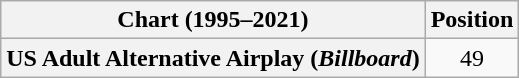<table class="wikitable plainrowheaders" style="text-align:center">
<tr>
<th>Chart (1995–2021)</th>
<th>Position</th>
</tr>
<tr>
<th scope="row">US Adult Alternative Airplay (<em>Billboard</em>)</th>
<td>49</td>
</tr>
</table>
